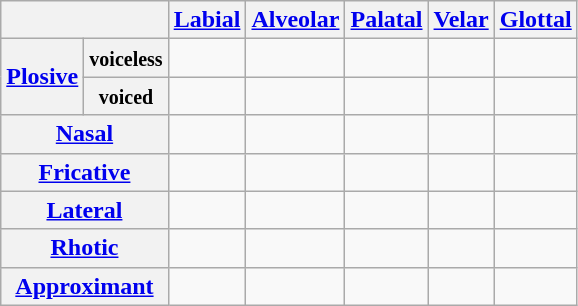<table class="wikitable" style="text-align:center">
<tr>
<th colspan="2"></th>
<th><a href='#'>Labial</a></th>
<th><a href='#'>Alveolar</a></th>
<th><a href='#'>Palatal</a></th>
<th><a href='#'>Velar</a></th>
<th><a href='#'>Glottal</a></th>
</tr>
<tr>
<th rowspan="2"><a href='#'>Plosive</a></th>
<th><small>voiceless</small></th>
<td></td>
<td></td>
<td></td>
<td></td>
<td></td>
</tr>
<tr>
<th><small>voiced</small></th>
<td></td>
<td></td>
<td></td>
<td></td>
<td></td>
</tr>
<tr>
<th colspan="2"><a href='#'>Nasal</a></th>
<td width="20px" style="border-right: 0;"></td>
<td width="20px" style="border-right: 0;"></td>
<td></td>
<td width="20px" style="border-right: 0;"></td>
<td></td>
</tr>
<tr>
<th colspan="2"><a href='#'>Fricative</a></th>
<td></td>
<td></td>
<td></td>
<td></td>
<td></td>
</tr>
<tr>
<th colspan="2"><a href='#'>Lateral</a></th>
<td></td>
<td></td>
<td></td>
<td></td>
<td></td>
</tr>
<tr>
<th colspan="2"><a href='#'>Rhotic</a></th>
<td></td>
<td></td>
<td></td>
<td></td>
<td></td>
</tr>
<tr>
<th colspan="2"><a href='#'>Approximant</a></th>
<td></td>
<td></td>
<td></td>
<td></td>
<td></td>
</tr>
</table>
